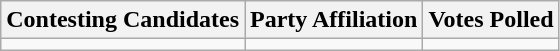<table class="wikitable sortable">
<tr>
<th>Contesting Candidates</th>
<th>Party Affiliation</th>
<th>Votes Polled</th>
</tr>
<tr>
<td></td>
<td></td>
<td></td>
</tr>
</table>
